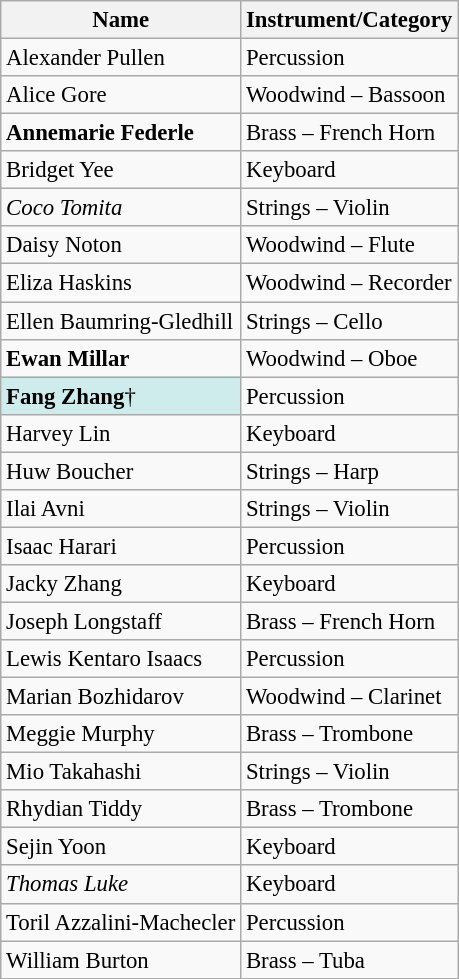<table class="wikitable sortable" style="font-size: 95%">
<tr>
<th>Name</th>
<th>Instrument/Category</th>
</tr>
<tr>
<td>Alexander Pullen</td>
<td>Percussion</td>
</tr>
<tr>
<td>Alice Gore</td>
<td>Woodwind – Bassoon</td>
</tr>
<tr>
<td><strong>Annemarie Federle</strong></td>
<td>Brass – French Horn</td>
</tr>
<tr>
<td>Bridget Yee</td>
<td>Keyboard</td>
</tr>
<tr>
<td><em>Coco Tomita</em></td>
<td>Strings – Violin</td>
</tr>
<tr>
<td>Daisy Noton</td>
<td>Woodwind – Flute</td>
</tr>
<tr>
<td>Eliza Haskins</td>
<td>Woodwind – Recorder</td>
</tr>
<tr>
<td>Ellen Baumring-Gledhill</td>
<td>Strings – Cello</td>
</tr>
<tr>
<td><strong>Ewan Millar</strong></td>
<td>Woodwind – Oboe</td>
</tr>
<tr>
<td bgcolor="#CFECEC"><strong>Fang Zhang</strong>†</td>
<td>Percussion</td>
</tr>
<tr>
<td>Harvey Lin</td>
<td>Keyboard</td>
</tr>
<tr>
<td>Huw Boucher</td>
<td>Strings – Harp</td>
</tr>
<tr>
<td>Ilai Avni</td>
<td>Strings – Violin</td>
</tr>
<tr>
<td>Isaac Harari</td>
<td>Percussion</td>
</tr>
<tr>
<td>Jacky Zhang</td>
<td>Keyboard</td>
</tr>
<tr>
<td>Joseph Longstaff</td>
<td>Brass – French Horn</td>
</tr>
<tr>
<td>Lewis Kentaro Isaacs</td>
<td>Percussion</td>
</tr>
<tr>
<td>Marian Bozhidarov</td>
<td>Woodwind – Clarinet</td>
</tr>
<tr>
<td>Meggie Murphy</td>
<td>Brass – Trombone</td>
</tr>
<tr>
<td>Mio Takahashi</td>
<td>Strings – Violin</td>
</tr>
<tr>
<td>Rhydian Tiddy</td>
<td>Brass – Trombone</td>
</tr>
<tr>
<td>Sejin Yoon</td>
<td>Keyboard</td>
</tr>
<tr>
<td><em>Thomas Luke</em></td>
<td>Keyboard</td>
</tr>
<tr>
<td>Toril Azzalini-Machecler</td>
<td>Percussion</td>
</tr>
<tr>
<td>William Burton</td>
<td>Brass – Tuba</td>
</tr>
</table>
